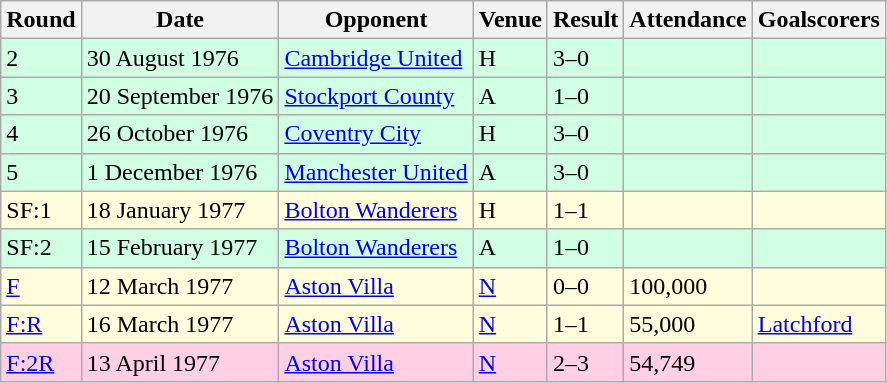<table class="wikitable">
<tr>
<th>Round</th>
<th>Date</th>
<th>Opponent</th>
<th>Venue</th>
<th>Result</th>
<th>Attendance</th>
<th>Goalscorers</th>
</tr>
<tr style="background-color: #d0ffe3;">
<td>2</td>
<td>30 August 1976</td>
<td><a href='#'>Cambridge United</a></td>
<td>H</td>
<td>3–0</td>
<td></td>
<td></td>
</tr>
<tr style="background-color: #d0ffe3;">
<td>3</td>
<td>20 September 1976</td>
<td><a href='#'>Stockport County</a></td>
<td>A</td>
<td>1–0</td>
<td></td>
<td></td>
</tr>
<tr style="background-color: #d0ffe3;">
<td>4</td>
<td>26 October 1976</td>
<td><a href='#'>Coventry City</a></td>
<td>H</td>
<td>3–0</td>
<td></td>
<td></td>
</tr>
<tr style="background-color: #d0ffe3;">
<td>5</td>
<td>1 December 1976</td>
<td><a href='#'>Manchester United</a></td>
<td>A</td>
<td>3–0</td>
<td></td>
<td></td>
</tr>
<tr style="background-color: #ffffdd;">
<td>SF:1</td>
<td>18 January 1977</td>
<td><a href='#'>Bolton Wanderers</a></td>
<td>H</td>
<td>1–1</td>
<td></td>
<td></td>
</tr>
<tr style="background-color: #d0ffe3;">
<td>SF:2</td>
<td>15 February 1977</td>
<td><a href='#'>Bolton Wanderers</a></td>
<td>A</td>
<td>1–0</td>
<td></td>
<td></td>
</tr>
<tr style="background-color: #ffffdd;">
<td><a href='#'>F</a></td>
<td>12 March 1977</td>
<td><a href='#'>Aston Villa</a></td>
<td><a href='#'>N</a></td>
<td>0–0</td>
<td>100,000</td>
<td></td>
</tr>
<tr style="background-color: #ffffdd;">
<td><a href='#'>F:R</a></td>
<td>16 March 1977</td>
<td><a href='#'>Aston Villa</a></td>
<td><a href='#'>N</a></td>
<td>1–1</td>
<td>55,000</td>
<td><a href='#'>Latchford</a></td>
</tr>
<tr style="background-color: #ffd0e3;">
<td><a href='#'>F:2R</a></td>
<td>13 April 1977</td>
<td><a href='#'>Aston Villa</a></td>
<td><a href='#'>N</a></td>
<td>2–3</td>
<td>54,749</td>
<td></td>
</tr>
</table>
